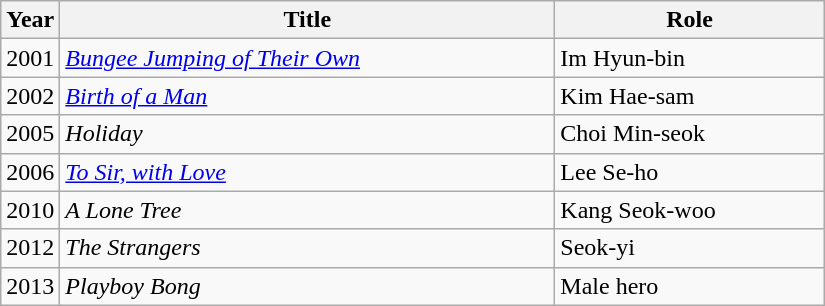<table class="wikitable" style="width:550px">
<tr>
<th width=10>Year</th>
<th>Title</th>
<th>Role</th>
</tr>
<tr>
<td>2001</td>
<td><em><a href='#'>Bungee Jumping of Their Own</a></em></td>
<td>Im Hyun-bin</td>
</tr>
<tr>
<td>2002</td>
<td><em><a href='#'>Birth of a Man</a></em></td>
<td>Kim Hae-sam</td>
</tr>
<tr>
<td>2005</td>
<td><em>Holiday</em></td>
<td>Choi Min-seok</td>
</tr>
<tr>
<td>2006</td>
<td><em><a href='#'>To Sir, with Love</a></em></td>
<td>Lee Se-ho</td>
</tr>
<tr>
<td>2010</td>
<td><em>A Lone Tree</em> </td>
<td>Kang Seok-woo</td>
</tr>
<tr>
<td>2012</td>
<td><em>The Strangers</em></td>
<td>Seok-yi</td>
</tr>
<tr>
<td>2013</td>
<td><em>Playboy Bong</em> </td>
<td>Male hero</td>
</tr>
</table>
